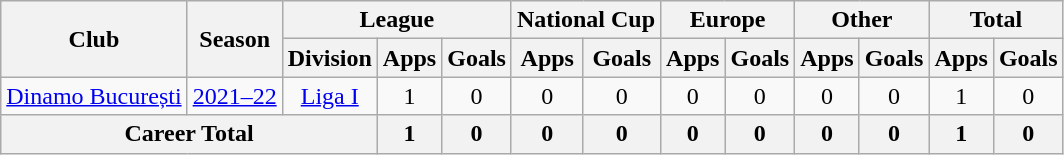<table class=wikitable style=text-align:center>
<tr>
<th rowspan=2>Club</th>
<th rowspan=2>Season</th>
<th colspan=3>League</th>
<th colspan=2>National Cup</th>
<th colspan=2>Europe</th>
<th colspan=2>Other</th>
<th colspan=2>Total</th>
</tr>
<tr>
<th>Division</th>
<th>Apps</th>
<th>Goals</th>
<th>Apps</th>
<th>Goals</th>
<th>Apps</th>
<th>Goals</th>
<th>Apps</th>
<th>Goals</th>
<th>Apps</th>
<th>Goals</th>
</tr>
<tr>
<td rowspan="1"><a href='#'>Dinamo București</a></td>
<td><a href='#'>2021–22</a></td>
<td rowspan="1"><a href='#'>Liga I</a></td>
<td>1</td>
<td>0</td>
<td>0</td>
<td>0</td>
<td>0</td>
<td>0</td>
<td>0</td>
<td>0</td>
<td>1</td>
<td>0</td>
</tr>
<tr>
<th colspan="3">Career Total</th>
<th>1</th>
<th>0</th>
<th>0</th>
<th>0</th>
<th>0</th>
<th>0</th>
<th>0</th>
<th>0</th>
<th>1</th>
<th>0</th>
</tr>
</table>
